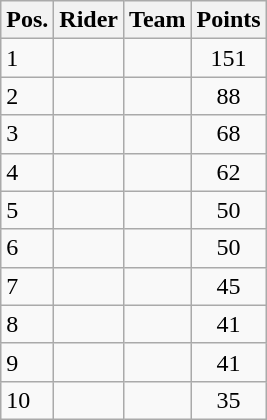<table class="wikitable sortable">
<tr>
<th>Pos.</th>
<th>Rider</th>
<th>Team</th>
<th>Points</th>
</tr>
<tr>
<td>1</td>
<td></td>
<td></td>
<td align=center>151</td>
</tr>
<tr>
<td>2</td>
<td></td>
<td></td>
<td align=center>88</td>
</tr>
<tr>
<td>3</td>
<td></td>
<td></td>
<td align=center>68</td>
</tr>
<tr>
<td>4</td>
<td></td>
<td></td>
<td align=center>62</td>
</tr>
<tr>
<td>5</td>
<td></td>
<td></td>
<td align=center>50</td>
</tr>
<tr>
<td>6</td>
<td></td>
<td></td>
<td align=center>50</td>
</tr>
<tr>
<td>7</td>
<td></td>
<td></td>
<td align=center>45</td>
</tr>
<tr>
<td>8</td>
<td></td>
<td></td>
<td align=center>41</td>
</tr>
<tr>
<td>9</td>
<td></td>
<td></td>
<td align=center>41</td>
</tr>
<tr>
<td>10</td>
<td></td>
<td></td>
<td align=center>35</td>
</tr>
</table>
